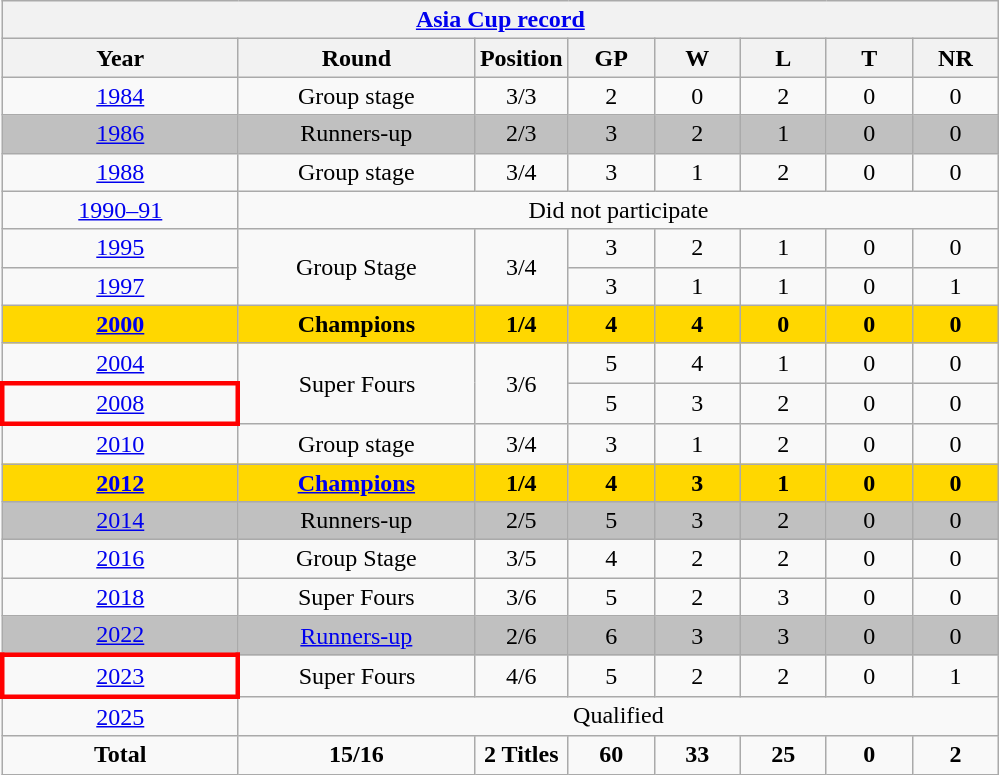<table class="wikitable" style="text-align: center">
<tr>
<th colspan=8><a href='#'>Asia Cup record</a></th>
</tr>
<tr>
<th width=150>Year</th>
<th width=150>Round</th>
<th width=50>Position</th>
<th width=50>GP</th>
<th width=50>W</th>
<th width=50>L</th>
<th width=50>T</th>
<th width=50>NR</th>
</tr>
<tr>
<td> <a href='#'>1984</a></td>
<td>Group stage</td>
<td>3/3</td>
<td>2</td>
<td>0</td>
<td>2</td>
<td>0</td>
<td>0</td>
</tr>
<tr style="background:silver;">
<td> <a href='#'>1986</a></td>
<td>Runners-up</td>
<td>2/3</td>
<td>3</td>
<td>2</td>
<td>1</td>
<td>0</td>
<td>0</td>
</tr>
<tr>
<td> <a href='#'>1988</a></td>
<td>Group stage</td>
<td>3/4</td>
<td>3</td>
<td>1</td>
<td>2</td>
<td>0</td>
<td>0</td>
</tr>
<tr>
<td> <a href='#'>1990–91</a></td>
<td colspan=7>Did not participate</td>
</tr>
<tr>
<td> <a href='#'>1995</a></td>
<td rowspan=2>Group Stage</td>
<td rowspan=2>3/4</td>
<td>3</td>
<td>2</td>
<td>1</td>
<td>0</td>
<td>0</td>
</tr>
<tr>
<td> <a href='#'>1997</a></td>
<td>3</td>
<td>1</td>
<td>1</td>
<td>0</td>
<td>1</td>
</tr>
<tr style="background:gold;">
<td> <strong><a href='#'>2000</a></strong></td>
<td><strong>Champions</strong></td>
<td><strong>1/4</strong></td>
<td><strong>4</strong></td>
<td><strong>4</strong></td>
<td><strong>0</strong></td>
<td><strong>0</strong></td>
<td><strong>0</strong></td>
</tr>
<tr>
<td> <a href='#'>2004</a></td>
<td rowspan=2>Super Fours</td>
<td rowspan=2>3/6</td>
<td>5</td>
<td>4</td>
<td>1</td>
<td>0</td>
<td>0</td>
</tr>
<tr>
<td style="border: 3px solid red"> <a href='#'>2008</a></td>
<td>5</td>
<td>3</td>
<td>2</td>
<td>0</td>
<td>0</td>
</tr>
<tr>
<td> <a href='#'>2010</a></td>
<td>Group stage</td>
<td>3/4</td>
<td>3</td>
<td>1</td>
<td>2</td>
<td>0</td>
<td>0</td>
</tr>
<tr style="background:gold;">
<td> <strong><a href='#'>2012</a></strong></td>
<td><strong><a href='#'>Champions</a></strong></td>
<td><strong>1/4</strong></td>
<td><strong>4</strong></td>
<td><strong>3</strong></td>
<td><strong>1</strong></td>
<td><strong>0</strong></td>
<td><strong>0</strong></td>
</tr>
<tr style="background:silver;">
<td> <a href='#'>2014</a></td>
<td>Runners-up</td>
<td>2/5</td>
<td>5</td>
<td>3</td>
<td>2</td>
<td>0</td>
<td>0</td>
</tr>
<tr>
<td> <a href='#'>2016</a></td>
<td>Group Stage</td>
<td>3/5</td>
<td>4</td>
<td>2</td>
<td>2</td>
<td>0</td>
<td>0</td>
</tr>
<tr>
<td> <a href='#'>2018</a></td>
<td>Super Fours</td>
<td>3/6</td>
<td>5</td>
<td>2</td>
<td>3</td>
<td>0</td>
<td>0</td>
</tr>
<tr style="background:silver;">
<td> <a href='#'>2022</a></td>
<td><a href='#'>Runners-up</a></td>
<td>2/6</td>
<td>6</td>
<td>3</td>
<td>3</td>
<td>0</td>
<td>0</td>
</tr>
<tr>
<td style="border: 3px solid red"> <a href='#'>2023</a></td>
<td>Super Fours</td>
<td>4/6</td>
<td>5</td>
<td>2</td>
<td>2</td>
<td>0</td>
<td>1</td>
</tr>
<tr>
<td> <a href='#'>2025</a></td>
<td colspan=7>Qualified</td>
</tr>
<tr>
<td><strong>Total</strong></td>
<td><strong>15/16</strong></td>
<td><strong>2 Titles</strong></td>
<td><strong>60</strong></td>
<td><strong>33</strong></td>
<td><strong>25</strong></td>
<td><strong>0</strong></td>
<td><strong>2</strong></td>
</tr>
</table>
